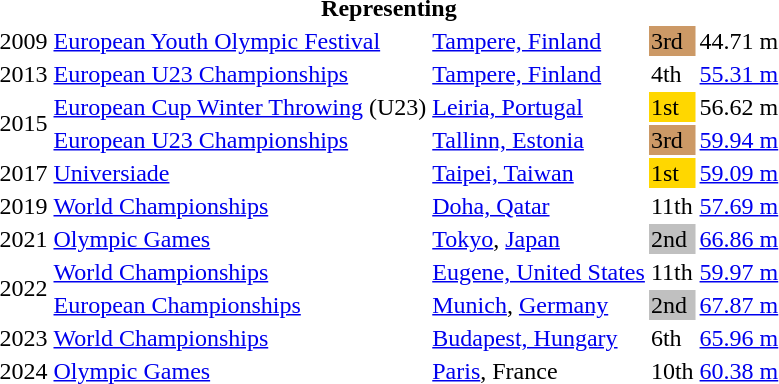<table>
<tr>
<th colspan="5">Representing </th>
</tr>
<tr>
<td>2009</td>
<td><a href='#'>European Youth Olympic Festival</a></td>
<td><a href='#'>Tampere, Finland</a></td>
<td bgcolor=cc9966>3rd</td>
<td>44.71 m</td>
</tr>
<tr>
<td>2013</td>
<td><a href='#'>European U23 Championships</a></td>
<td><a href='#'>Tampere, Finland</a></td>
<td>4th</td>
<td><a href='#'>55.31 m</a></td>
</tr>
<tr>
<td rowspan=2>2015</td>
<td><a href='#'>European Cup Winter Throwing</a> (U23)</td>
<td><a href='#'>Leiria, Portugal</a></td>
<td bgcolor=gold>1st</td>
<td>56.62 m</td>
</tr>
<tr>
<td><a href='#'>European U23 Championships</a></td>
<td><a href='#'>Tallinn, Estonia</a></td>
<td bgcolor=cc9966>3rd</td>
<td><a href='#'>59.94 m</a></td>
</tr>
<tr>
<td>2017</td>
<td><a href='#'>Universiade</a></td>
<td><a href='#'>Taipei, Taiwan</a></td>
<td bgcolor=gold>1st</td>
<td><a href='#'>59.09 m</a></td>
</tr>
<tr>
<td>2019</td>
<td><a href='#'>World Championships</a></td>
<td><a href='#'>Doha, Qatar</a></td>
<td>11th</td>
<td><a href='#'>57.69 m</a></td>
</tr>
<tr>
<td>2021</td>
<td><a href='#'>Olympic Games</a></td>
<td><a href='#'>Tokyo</a>, <a href='#'>Japan</a></td>
<td bgcolor="silver">2nd</td>
<td><a href='#'>66.86 m</a></td>
</tr>
<tr>
<td rowspan=2>2022</td>
<td><a href='#'>World Championships</a></td>
<td><a href='#'>Eugene, United States</a></td>
<td>11th</td>
<td><a href='#'>59.97 m</a></td>
</tr>
<tr>
<td><a href='#'>European Championships</a></td>
<td><a href='#'>Munich</a>, <a href='#'>Germany</a></td>
<td bgcolor="silver">2nd</td>
<td><a href='#'>67.87 m</a></td>
</tr>
<tr>
<td>2023</td>
<td><a href='#'>World Championships</a></td>
<td><a href='#'>Budapest, Hungary</a></td>
<td>6th</td>
<td><a href='#'>65.96 m</a></td>
</tr>
<tr>
<td>2024</td>
<td><a href='#'>Olympic Games</a></td>
<td><a href='#'>Paris</a>, France</td>
<td>10th</td>
<td><a href='#'>60.38 m</a></td>
</tr>
</table>
